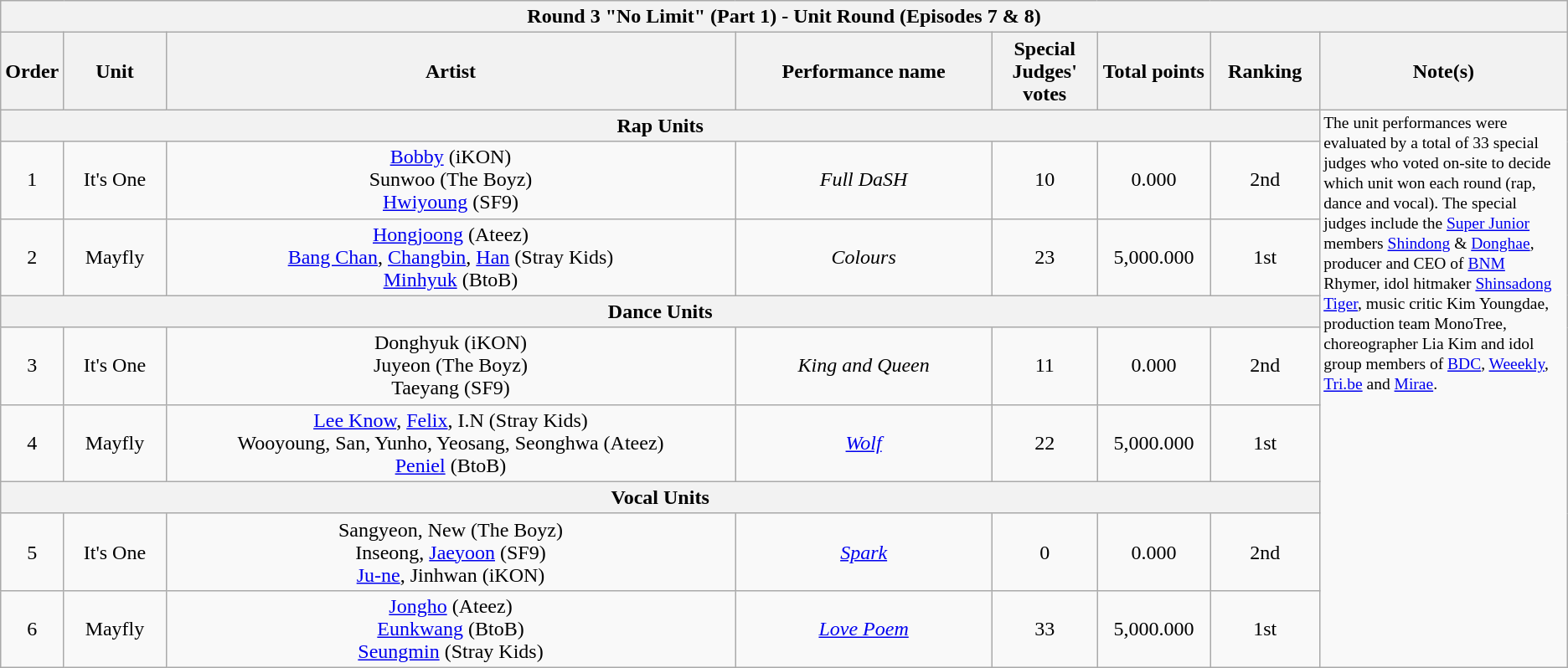<table class="wikitable sortable" style="text-align:center">
<tr>
<th colspan="8">Round 3 "No Limit" (Part 1) - Unit Round (Episodes 7 & 8)</th>
</tr>
<tr>
<th width="10">Order</th>
<th width="100">Unit</th>
<th width="800">Artist</th>
<th width="300">Performance name</th>
<th width="100">Special Judges' votes</th>
<th width="100">Total points</th>
<th width="100">Ranking</th>
<th width="300">Note(s)</th>
</tr>
<tr>
<th colspan="7"><strong>Rap Units</strong></th>
<td rowspan="9" style="text-align:left;vertical-align:top;font-size:small">The unit performances were evaluated by a total of 33 special judges who voted on-site to decide which unit won each round (rap, dance and vocal). The special judges include the <a href='#'>Super Junior</a> members <a href='#'>Shindong</a> & <a href='#'>Donghae</a>, producer and CEO of <a href='#'>BNM</a> Rhymer, idol hitmaker <a href='#'>Shinsadong Tiger</a>, music critic Kim Youngdae, production team MonoTree, choreographer Lia Kim and idol group members of <a href='#'>BDC</a>, <a href='#'>Weeekly</a>, <a href='#'>Tri.be</a> and <a href='#'>Mirae</a>.</td>
</tr>
<tr>
<td>1</td>
<td>It's One</td>
<td><a href='#'>Bobby</a> (iKON)<br>Sunwoo (The Boyz)<br><a href='#'>Hwiyoung</a> (SF9)</td>
<td><em>Full DaSH</em></td>
<td>10</td>
<td>0.000</td>
<td>2nd</td>
</tr>
<tr>
<td>2</td>
<td>Mayfly</td>
<td><a href='#'>Hongjoong</a> (Ateez)<br><a href='#'>Bang Chan</a>, <a href='#'>Changbin</a>, <a href='#'>Han</a> (Stray Kids)<br><a href='#'>Minhyuk</a> (BtoB)</td>
<td><em>Colours</em></td>
<td>23</td>
<td>5,000.000</td>
<td>1st</td>
</tr>
<tr>
<th colspan="7"><strong>Dance Units</strong></th>
</tr>
<tr>
<td>3</td>
<td>It's One</td>
<td>Donghyuk (iKON)<br>Juyeon (The Boyz)<br>Taeyang (SF9)</td>
<td><em>King and Queen</em></td>
<td>11</td>
<td>0.000</td>
<td>2nd</td>
</tr>
<tr>
<td>4</td>
<td>Mayfly</td>
<td><a href='#'>Lee Know</a>, <a href='#'>Felix</a>, I.N (Stray Kids)<br>Wooyoung, San, Yunho, Yeosang, Seonghwa (Ateez)<br><a href='#'>Peniel</a> (BtoB)</td>
<td><em><a href='#'>Wolf</a></em></td>
<td>22</td>
<td>5,000.000</td>
<td>1st</td>
</tr>
<tr>
<th colspan="7"><strong>Vocal Units</strong></th>
</tr>
<tr>
<td>5</td>
<td>It's One</td>
<td>Sangyeon, New (The Boyz)<br>Inseong, <a href='#'>Jaeyoon</a> (SF9)<br><a href='#'>Ju-ne</a>, Jinhwan (iKON)</td>
<td><em><a href='#'>Spark</a></em></td>
<td>0</td>
<td>0.000</td>
<td>2nd</td>
</tr>
<tr>
<td>6</td>
<td>Mayfly</td>
<td><a href='#'>Jongho</a> (Ateez)<br><a href='#'>Eunkwang</a> (BtoB)<br><a href='#'>Seungmin</a> (Stray Kids)</td>
<td><em><a href='#'>Love Poem</a></em></td>
<td>33</td>
<td>5,000.000</td>
<td>1st</td>
</tr>
</table>
